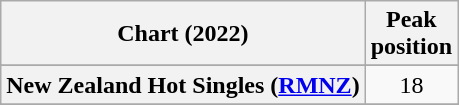<table class="wikitable sortable plainrowheaders" style="text-align:center">
<tr>
<th scope="col">Chart (2022)</th>
<th scope="col">Peak<br>position</th>
</tr>
<tr>
</tr>
<tr>
<th scope="row">New Zealand Hot Singles (<a href='#'>RMNZ</a>)</th>
<td>18</td>
</tr>
<tr>
</tr>
<tr>
</tr>
<tr>
</tr>
<tr>
</tr>
</table>
